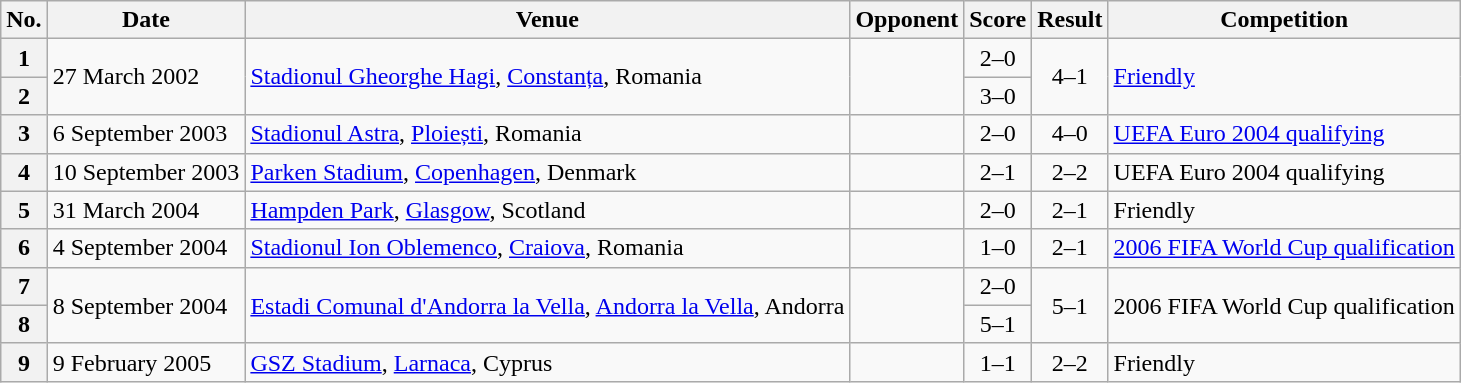<table class="wikitable sortable">
<tr>
<th scope="col">No.</th>
<th scope="col" data-sort-type="date">Date</th>
<th scope="col">Venue</th>
<th scope="col">Opponent</th>
<th scope="col">Score</th>
<th scope="col">Result</th>
<th scope="col">Competition</th>
</tr>
<tr>
<th align="center">1</th>
<td rowspan="2">27 March 2002</td>
<td rowspan="2"><a href='#'>Stadionul Gheorghe Hagi</a>, <a href='#'>Constanța</a>, Romania</td>
<td rowspan="2"></td>
<td align="center">2–0</td>
<td rowspan="2" align="center">4–1</td>
<td rowspan="2"><a href='#'>Friendly</a></td>
</tr>
<tr>
<th align="center">2</th>
<td align="center">3–0</td>
</tr>
<tr>
<th align="center">3</th>
<td>6 September 2003</td>
<td><a href='#'>Stadionul Astra</a>, <a href='#'>Ploiești</a>, Romania</td>
<td></td>
<td align="center">2–0</td>
<td align="center">4–0</td>
<td><a href='#'>UEFA Euro 2004 qualifying</a></td>
</tr>
<tr>
<th align="center">4</th>
<td>10 September 2003</td>
<td><a href='#'>Parken Stadium</a>, <a href='#'>Copenhagen</a>, Denmark</td>
<td></td>
<td align="center">2–1</td>
<td align="center">2–2</td>
<td>UEFA Euro 2004 qualifying</td>
</tr>
<tr>
<th align="center">5</th>
<td>31 March 2004</td>
<td><a href='#'>Hampden Park</a>, <a href='#'>Glasgow</a>, Scotland</td>
<td></td>
<td align="center">2–0</td>
<td align="center">2–1</td>
<td>Friendly</td>
</tr>
<tr>
<th align="center">6</th>
<td>4 September 2004</td>
<td><a href='#'>Stadionul Ion Oblemenco</a>, <a href='#'>Craiova</a>, Romania</td>
<td></td>
<td align="center">1–0</td>
<td align="center">2–1</td>
<td><a href='#'>2006 FIFA World Cup qualification</a></td>
</tr>
<tr>
<th align="center">7</th>
<td rowspan="2">8 September 2004</td>
<td rowspan="2"><a href='#'>Estadi Comunal d'Andorra la Vella</a>, <a href='#'>Andorra la Vella</a>, Andorra</td>
<td rowspan="2"></td>
<td align="center">2–0</td>
<td rowspan="2" align="center">5–1</td>
<td rowspan="2">2006 FIFA World Cup qualification</td>
</tr>
<tr>
<th align="center">8</th>
<td align="center">5–1</td>
</tr>
<tr>
<th alin="center">9</th>
<td>9 February 2005</td>
<td><a href='#'>GSZ Stadium</a>, <a href='#'>Larnaca</a>, Cyprus</td>
<td></td>
<td align="center">1–1</td>
<td align="center">2–2</td>
<td>Friendly</td>
</tr>
</table>
